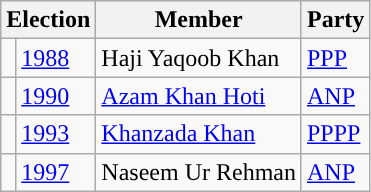<table class="wikitable">
<tr>
<th colspan="2">Election</th>
<th>Member</th>
<th>Party</th>
</tr>
<tr>
<td style="background-color: "></td>
<td><a href='#'>1988</a></td>
<td>Haji Yaqoob Khan</td>
<td><a href='#'>PPP</a></td>
</tr>
<tr>
<td style="background-color: "></td>
<td><a href='#'>1990</a></td>
<td><a href='#'>Azam Khan Hoti</a></td>
<td><a href='#'>ANP</a></td>
</tr>
<tr>
<td style="background-color: "></td>
<td><a href='#'>1993</a></td>
<td><a href='#'>Khanzada Khan</a></td>
<td><a href='#'>PPPP</a></td>
</tr>
<tr>
<td style="background-color: "></td>
<td><a href='#'>1997</a></td>
<td>Naseem Ur Rehman</td>
<td><a href='#'>ANP</a></td>
</tr>
</table>
